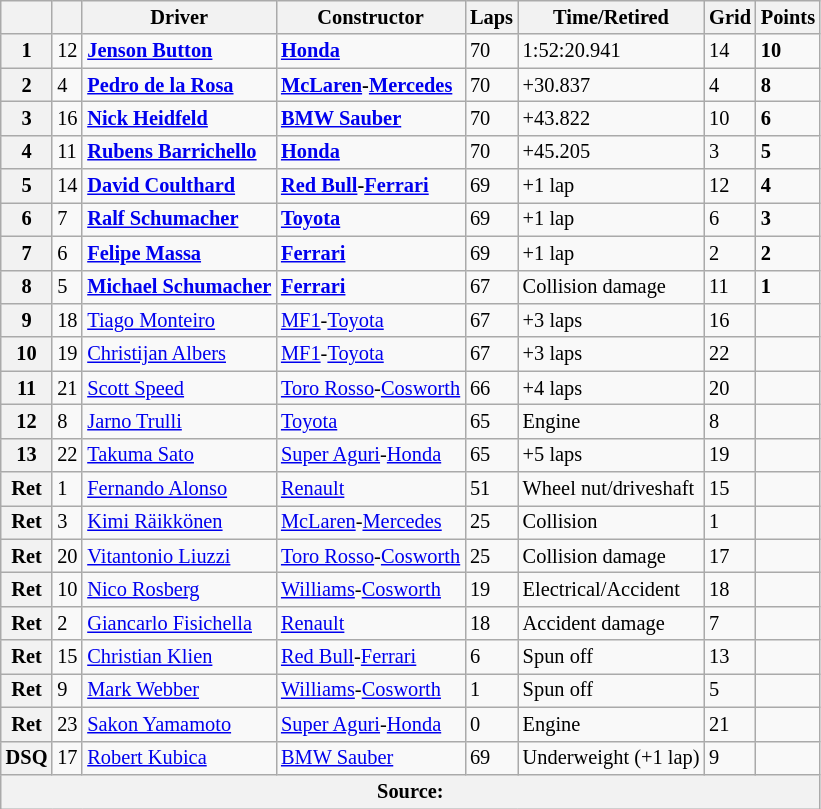<table class="wikitable" style="font-size:85%;">
<tr>
<th></th>
<th></th>
<th>Driver</th>
<th>Constructor</th>
<th>Laps</th>
<th>Time/Retired</th>
<th>Grid</th>
<th>Points</th>
</tr>
<tr>
<th>1</th>
<td>12</td>
<td> <strong><a href='#'>Jenson Button</a></strong></td>
<td><strong><a href='#'>Honda</a></strong></td>
<td>70</td>
<td>1:52:20.941</td>
<td>14</td>
<td><strong>10</strong></td>
</tr>
<tr>
<th>2</th>
<td>4</td>
<td> <strong><a href='#'>Pedro de la Rosa</a></strong></td>
<td><strong><a href='#'>McLaren</a>-<a href='#'>Mercedes</a></strong></td>
<td>70</td>
<td>+30.837</td>
<td>4</td>
<td><strong>8</strong></td>
</tr>
<tr>
<th>3</th>
<td>16</td>
<td> <strong><a href='#'>Nick Heidfeld</a></strong></td>
<td><strong><a href='#'>BMW Sauber</a></strong></td>
<td>70</td>
<td>+43.822</td>
<td>10</td>
<td><strong>6</strong></td>
</tr>
<tr>
<th>4</th>
<td>11</td>
<td> <strong><a href='#'>Rubens Barrichello</a></strong></td>
<td><strong><a href='#'>Honda</a></strong></td>
<td>70</td>
<td>+45.205</td>
<td>3</td>
<td><strong>5</strong></td>
</tr>
<tr>
<th>5</th>
<td>14</td>
<td> <strong><a href='#'>David Coulthard</a></strong></td>
<td><strong><a href='#'>Red Bull</a>-<a href='#'>Ferrari</a></strong></td>
<td>69</td>
<td>+1 lap</td>
<td>12</td>
<td><strong>4</strong></td>
</tr>
<tr>
<th>6</th>
<td>7</td>
<td> <strong><a href='#'>Ralf Schumacher</a></strong></td>
<td><strong><a href='#'>Toyota</a></strong></td>
<td>69</td>
<td>+1 lap</td>
<td>6</td>
<td><strong>3</strong></td>
</tr>
<tr>
<th>7</th>
<td>6</td>
<td> <strong><a href='#'>Felipe Massa</a></strong></td>
<td><strong><a href='#'>Ferrari</a></strong></td>
<td>69</td>
<td>+1 lap</td>
<td>2</td>
<td><strong>2</strong></td>
</tr>
<tr>
<th>8</th>
<td>5</td>
<td> <strong><a href='#'>Michael Schumacher</a></strong></td>
<td><strong><a href='#'>Ferrari</a></strong></td>
<td>67</td>
<td>Collision damage</td>
<td>11</td>
<td><strong>1</strong></td>
</tr>
<tr>
<th>9</th>
<td>18</td>
<td> <a href='#'>Tiago Monteiro</a></td>
<td><a href='#'>MF1</a>-<a href='#'>Toyota</a></td>
<td>67</td>
<td>+3 laps</td>
<td>16</td>
<td></td>
</tr>
<tr>
<th>10</th>
<td>19</td>
<td> <a href='#'>Christijan Albers</a></td>
<td><a href='#'>MF1</a>-<a href='#'>Toyota</a></td>
<td>67</td>
<td>+3 laps</td>
<td>22</td>
<td></td>
</tr>
<tr>
<th>11</th>
<td>21</td>
<td> <a href='#'>Scott Speed</a></td>
<td><a href='#'>Toro Rosso</a>-<a href='#'>Cosworth</a></td>
<td>66</td>
<td>+4 laps</td>
<td>20</td>
<td></td>
</tr>
<tr>
<th>12</th>
<td>8</td>
<td> <a href='#'>Jarno Trulli</a></td>
<td><a href='#'>Toyota</a></td>
<td>65</td>
<td>Engine</td>
<td>8</td>
<td></td>
</tr>
<tr>
<th>13</th>
<td>22</td>
<td> <a href='#'>Takuma Sato</a></td>
<td><a href='#'>Super Aguri</a>-<a href='#'>Honda</a></td>
<td>65</td>
<td>+5 laps</td>
<td>19</td>
<td></td>
</tr>
<tr>
<th>Ret</th>
<td>1</td>
<td> <a href='#'>Fernando Alonso</a></td>
<td><a href='#'>Renault</a></td>
<td>51</td>
<td>Wheel nut/driveshaft</td>
<td>15</td>
<td></td>
</tr>
<tr>
<th>Ret</th>
<td>3</td>
<td> <a href='#'>Kimi Räikkönen</a></td>
<td><a href='#'>McLaren</a>-<a href='#'>Mercedes</a></td>
<td>25</td>
<td>Collision</td>
<td>1</td>
<td></td>
</tr>
<tr>
<th>Ret</th>
<td>20</td>
<td> <a href='#'>Vitantonio Liuzzi</a></td>
<td><a href='#'>Toro Rosso</a>-<a href='#'>Cosworth</a></td>
<td>25</td>
<td>Collision damage</td>
<td>17</td>
<td></td>
</tr>
<tr>
<th>Ret</th>
<td>10</td>
<td> <a href='#'>Nico Rosberg</a></td>
<td><a href='#'>Williams</a>-<a href='#'>Cosworth</a></td>
<td>19</td>
<td>Electrical/Accident</td>
<td>18</td>
<td></td>
</tr>
<tr>
<th>Ret</th>
<td>2</td>
<td> <a href='#'>Giancarlo Fisichella</a></td>
<td><a href='#'>Renault</a></td>
<td>18</td>
<td>Accident damage</td>
<td>7</td>
<td></td>
</tr>
<tr>
<th>Ret</th>
<td>15</td>
<td> <a href='#'>Christian Klien</a></td>
<td><a href='#'>Red Bull</a>-<a href='#'>Ferrari</a></td>
<td>6</td>
<td>Spun off</td>
<td>13</td>
<td></td>
</tr>
<tr>
<th>Ret</th>
<td>9</td>
<td> <a href='#'>Mark Webber</a></td>
<td><a href='#'>Williams</a>-<a href='#'>Cosworth</a></td>
<td>1</td>
<td>Spun off</td>
<td>5</td>
<td></td>
</tr>
<tr>
<th>Ret</th>
<td>23</td>
<td> <a href='#'>Sakon Yamamoto</a></td>
<td><a href='#'>Super Aguri</a>-<a href='#'>Honda</a></td>
<td>0</td>
<td>Engine</td>
<td>21</td>
<td></td>
</tr>
<tr>
<th>DSQ</th>
<td>17</td>
<td> <a href='#'>Robert Kubica</a></td>
<td><a href='#'>BMW Sauber</a></td>
<td>69</td>
<td>Underweight (+1 lap)</td>
<td>9</td>
<td></td>
</tr>
<tr>
<th colspan="9">Source:</th>
</tr>
</table>
